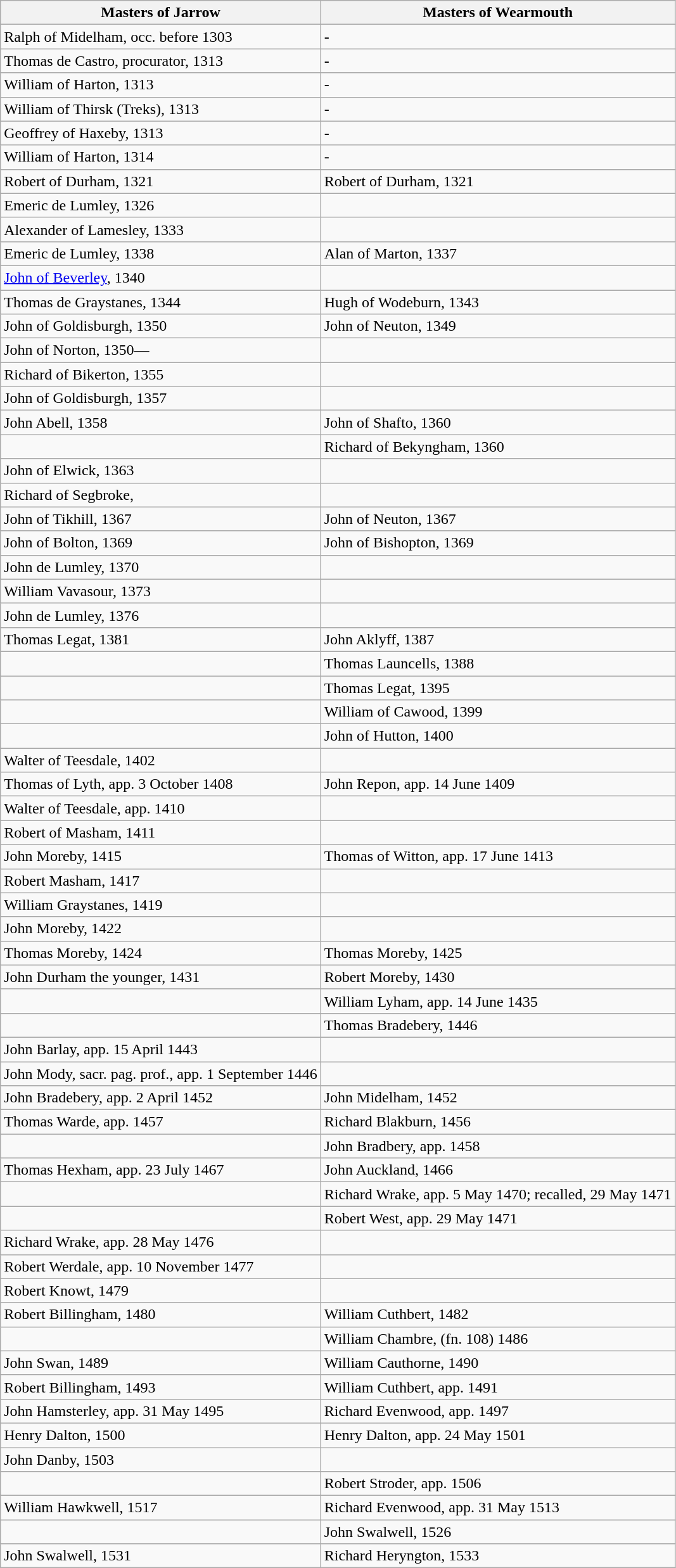<table class="wikitable">
<tr>
<th>Masters of Jarrow</th>
<th>Masters of Wearmouth</th>
</tr>
<tr>
<td>Ralph of Midelham, occ. before 1303</td>
<td>-</td>
</tr>
<tr>
<td>Thomas de Castro, procurator, 1313</td>
<td>-</td>
</tr>
<tr>
<td>William of Harton, 1313</td>
<td>-</td>
</tr>
<tr>
<td>William of Thirsk (Treks), 1313</td>
<td>-</td>
</tr>
<tr>
<td>Geoffrey of Haxeby, 1313</td>
<td>-</td>
</tr>
<tr>
<td>William of Harton, 1314</td>
<td>-</td>
</tr>
<tr>
<td>Robert of Durham, 1321</td>
<td>Robert of Durham, 1321</td>
</tr>
<tr>
<td>Emeric de Lumley, 1326</td>
<td></td>
</tr>
<tr>
<td>Alexander of Lamesley, 1333</td>
<td></td>
</tr>
<tr>
<td>Emeric de Lumley, 1338</td>
<td>Alan of Marton, 1337</td>
</tr>
<tr>
<td><a href='#'>John of Beverley</a>, 1340</td>
<td></td>
</tr>
<tr>
<td>Thomas de Graystanes, 1344</td>
<td>Hugh of Wodeburn, 1343</td>
</tr>
<tr>
<td>John of Goldisburgh, 1350</td>
<td>John of Neuton, 1349</td>
</tr>
<tr>
<td>John of Norton, 1350—</td>
<td></td>
</tr>
<tr>
<td>Richard of Bikerton, 1355</td>
<td></td>
</tr>
<tr>
<td>John of Goldisburgh, 1357</td>
<td></td>
</tr>
<tr>
<td>John Abell, 1358</td>
<td>John of Shafto, 1360</td>
</tr>
<tr>
<td></td>
<td>Richard of Bekyngham, 1360</td>
</tr>
<tr>
<td>John of Elwick, 1363</td>
<td></td>
</tr>
<tr>
<td>Richard of Segbroke,</td>
<td></td>
</tr>
<tr>
<td>John of Tikhill, 1367</td>
<td>John of Neuton, 1367</td>
</tr>
<tr>
<td>John of Bolton, 1369</td>
<td>John of Bishopton, 1369</td>
</tr>
<tr>
<td>John de Lumley, 1370</td>
<td></td>
</tr>
<tr>
<td>William Vavasour, 1373</td>
<td></td>
</tr>
<tr>
<td>John de Lumley, 1376</td>
<td></td>
</tr>
<tr>
<td>Thomas Legat, 1381</td>
<td>John Aklyff, 1387</td>
</tr>
<tr>
<td></td>
<td>Thomas Launcells, 1388</td>
</tr>
<tr>
<td></td>
<td>Thomas Legat, 1395</td>
</tr>
<tr>
<td></td>
<td>William of Cawood, 1399</td>
</tr>
<tr>
<td></td>
<td>John of Hutton, 1400</td>
</tr>
<tr>
<td>Walter of Teesdale, 1402</td>
<td></td>
</tr>
<tr>
<td>Thomas of Lyth, app. 3 October 1408</td>
<td>John Repon, app. 14 June 1409</td>
</tr>
<tr>
<td>Walter of Teesdale, app. 1410</td>
<td></td>
</tr>
<tr>
<td>Robert of Masham, 1411</td>
<td></td>
</tr>
<tr>
<td>John Moreby, 1415</td>
<td>Thomas of Witton, app. 17 June 1413</td>
</tr>
<tr>
<td>Robert Masham, 1417</td>
<td></td>
</tr>
<tr>
<td>William Graystanes, 1419</td>
<td></td>
</tr>
<tr>
<td>John Moreby, 1422</td>
<td></td>
</tr>
<tr>
<td>Thomas Moreby, 1424</td>
<td>Thomas Moreby, 1425</td>
</tr>
<tr>
<td>John Durham the younger, 1431</td>
<td>Robert Moreby, 1430</td>
</tr>
<tr>
<td></td>
<td>William Lyham, app. 14 June 1435</td>
</tr>
<tr>
<td></td>
<td>Thomas Bradebery, 1446</td>
</tr>
<tr>
<td>John Barlay, app. 15 April 1443</td>
<td></td>
</tr>
<tr>
<td>John Mody, sacr. pag. prof., app. 1 September 1446</td>
<td></td>
</tr>
<tr>
<td>John Bradebery, app. 2 April 1452</td>
<td>John Midelham, 1452</td>
</tr>
<tr>
<td>Thomas Warde, app. 1457</td>
<td>Richard Blakburn, 1456</td>
</tr>
<tr>
<td></td>
<td>John Bradbery, app. 1458</td>
</tr>
<tr>
<td>Thomas Hexham, app. 23 July 1467</td>
<td>John Auckland, 1466</td>
</tr>
<tr>
<td></td>
<td>Richard Wrake, app. 5 May 1470; recalled, 29 May 1471</td>
</tr>
<tr>
<td></td>
<td>Robert West, app. 29 May 1471</td>
</tr>
<tr>
<td>Richard Wrake, app. 28 May 1476</td>
<td></td>
</tr>
<tr>
<td>Robert Werdale, app. 10 November 1477</td>
<td></td>
</tr>
<tr>
<td>Robert Knowt, 1479</td>
<td></td>
</tr>
<tr>
<td>Robert Billingham, 1480</td>
<td>William Cuthbert, 1482</td>
</tr>
<tr>
<td></td>
<td>William Chambre, (fn. 108) 1486</td>
</tr>
<tr>
<td>John Swan, 1489</td>
<td>William Cauthorne, 1490</td>
</tr>
<tr>
<td>Robert Billingham, 1493</td>
<td>William Cuthbert, app. 1491</td>
</tr>
<tr>
<td>John Hamsterley, app. 31 May 1495</td>
<td>Richard Evenwood, app. 1497</td>
</tr>
<tr>
<td>Henry Dalton, 1500</td>
<td>Henry Dalton, app. 24 May 1501</td>
</tr>
<tr>
<td>John Danby, 1503</td>
<td></td>
</tr>
<tr>
<td></td>
<td>Robert Stroder, app. 1506</td>
</tr>
<tr>
<td>William Hawkwell, 1517</td>
<td>Richard Evenwood, app. 31 May 1513</td>
</tr>
<tr>
<td></td>
<td>John Swalwell, 1526</td>
</tr>
<tr>
<td>John Swalwell, 1531</td>
<td>Richard Heryngton, 1533</td>
</tr>
</table>
